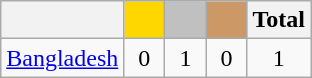<table class="wikitable">
<tr>
<th></th>
<th style="background-color:gold">        </th>
<th style="background-color:silver">      </th>
<th style="background-color:#CC9966">      </th>
<th>Total</th>
</tr>
<tr align="center">
<td> <a href='#'>Bangladesh</a></td>
<td>0</td>
<td>1</td>
<td>0</td>
<td>1</td>
</tr>
</table>
